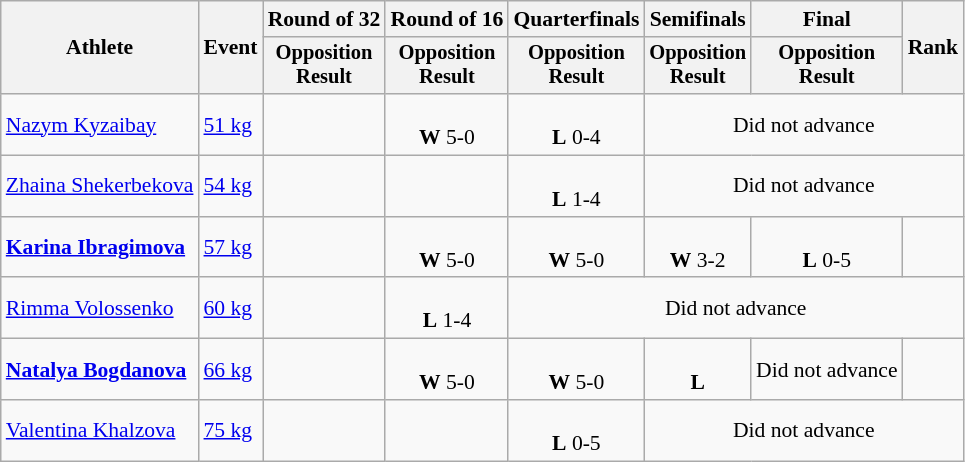<table class=wikitable style=font-size:90%;text-align:center>
<tr>
<th rowspan="2">Athlete</th>
<th rowspan="2">Event</th>
<th>Round of 32</th>
<th>Round of 16</th>
<th>Quarterfinals</th>
<th>Semifinals</th>
<th>Final</th>
<th rowspan=2>Rank</th>
</tr>
<tr style="font-size:95%">
<th>Opposition<br>Result</th>
<th>Opposition<br>Result</th>
<th>Opposition<br>Result</th>
<th>Opposition<br>Result</th>
<th>Opposition<br>Result</th>
</tr>
<tr>
<td align=left><a href='#'>Nazym Kyzaibay</a></td>
<td align=left><a href='#'>51 kg</a></td>
<td></td>
<td><br><strong>W</strong> 5-0</td>
<td><br><strong>L</strong> 0-4</td>
<td colspan=3>Did not advance</td>
</tr>
<tr>
<td align=left><a href='#'>Zhaina Shekerbekova</a></td>
<td align=left><a href='#'>54 kg</a></td>
<td></td>
<td></td>
<td><br><strong>L</strong> 1-4</td>
<td colspan=3>Did not advance</td>
</tr>
<tr>
<td align=left><strong><a href='#'>Karina Ibragimova</a></strong></td>
<td align=left><a href='#'>57 kg</a></td>
<td></td>
<td><br><strong>W</strong> 5-0</td>
<td><br><strong>W</strong> 5-0</td>
<td><br><strong>W</strong> 3-2</td>
<td><br><strong>L</strong> 0-5</td>
<td></td>
</tr>
<tr>
<td align=left><a href='#'>Rimma Volossenko</a></td>
<td align=left><a href='#'>60 kg</a></td>
<td></td>
<td><br><strong>L</strong> 1-4</td>
<td colspan=4>Did not advance</td>
</tr>
<tr>
<td align=left><strong><a href='#'>Natalya Bogdanova</a></strong></td>
<td align=left><a href='#'>66 kg</a></td>
<td></td>
<td><br><strong>W</strong> 5-0 </td>
<td><br><strong>W</strong> 5-0</td>
<td><br><strong>L</strong> </td>
<td>Did not advance</td>
<td></td>
</tr>
<tr>
<td align=left><a href='#'>Valentina Khalzova</a></td>
<td align=left><a href='#'>75 kg</a></td>
<td></td>
<td></td>
<td><br><strong>L</strong> 0-5</td>
<td colspan=3>Did not advance</td>
</tr>
</table>
